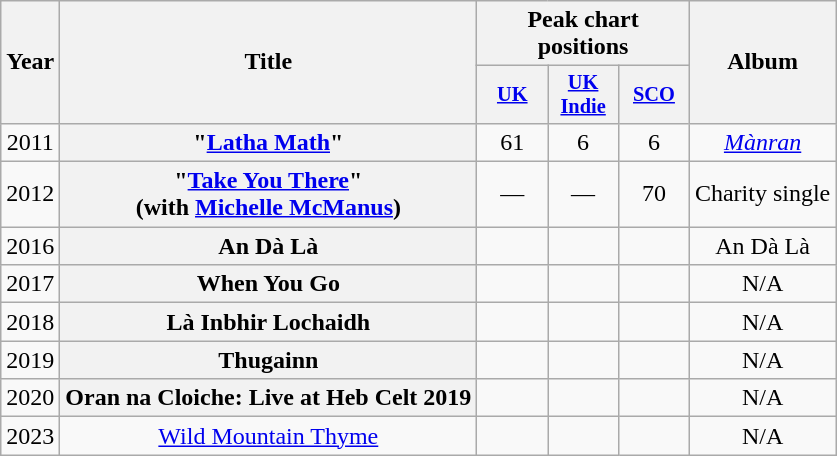<table class="wikitable plainrowheaders" style="text-align:center;">
<tr>
<th scope="col" rowspan="2">Year</th>
<th scope="col" rowspan="2">Title</th>
<th scope="col" colspan="3">Peak chart positions</th>
<th scope="col" rowspan="2">Album</th>
</tr>
<tr>
<th scope="col" style="width:3em;font-size:85%;"><a href='#'>UK</a><br></th>
<th scope="col" style="width:3em;font-size:85%;"><a href='#'>UK Indie</a><br></th>
<th scope="col" style="width:3em;font-size:85%;"><a href='#'>SCO</a><br></th>
</tr>
<tr>
<td>2011</td>
<th scope="row">"<a href='#'>Latha Math</a>"</th>
<td>61</td>
<td>6</td>
<td>6</td>
<td><em><a href='#'>Mànran</a></em></td>
</tr>
<tr>
<td>2012</td>
<th scope="row">"<a href='#'>Take You There</a>"<br><span>(with <a href='#'>Michelle McManus</a>)</span></th>
<td>—</td>
<td>—</td>
<td>70</td>
<td>Charity single</td>
</tr>
<tr>
<td>2016</td>
<th scope="row">An Dà Là</th>
<td></td>
<td></td>
<td></td>
<td>An Dà Là</td>
</tr>
<tr>
<td>2017</td>
<th scope="row">When You Go</th>
<td></td>
<td></td>
<td></td>
<td>N/A</td>
</tr>
<tr>
<td>2018</td>
<th scope="row">Là Inbhir Lochaidh</th>
<td></td>
<td></td>
<td></td>
<td>N/A</td>
</tr>
<tr>
<td>2019</td>
<th scope="row">Thugainn</th>
<td></td>
<td></td>
<td></td>
<td>N/A</td>
</tr>
<tr>
<td>2020</td>
<th scope="row">Oran na Cloiche: Live at Heb Celt 2019</th>
<td></td>
<td></td>
<td></td>
<td>N/A</td>
</tr>
<tr>
<td>2023</td>
<td><a href='#'>Wild Mountain Thyme</a></td>
<td></td>
<td></td>
<td></td>
<td>N/A</td>
</tr>
</table>
